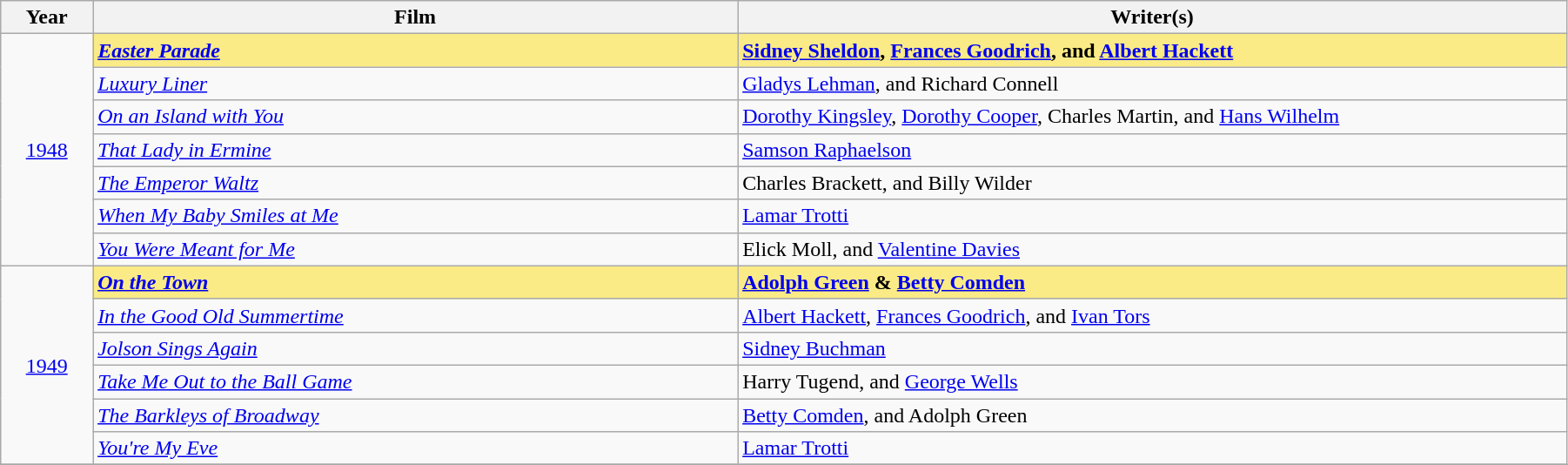<table class="wikitable" width="95%" cellpadding="5">
<tr>
<th width="5%">Year</th>
<th width="35%">Film</th>
<th width="45%">Writer(s)</th>
</tr>
<tr>
<td rowspan="7" style="text-align:center;"><a href='#'>1948</a><br></td>
<td style="background:#FAEB86"><strong><em><a href='#'>Easter Parade</a></em></strong></td>
<td style="background:#FAEB86"><strong><a href='#'>Sidney Sheldon</a>, <a href='#'>Frances Goodrich</a>, and <a href='#'>Albert Hackett</a></strong></td>
</tr>
<tr>
<td><em><a href='#'>Luxury Liner</a></em></td>
<td><a href='#'>Gladys Lehman</a>, and Richard Connell</td>
</tr>
<tr>
<td><em><a href='#'>On an Island with You</a></em></td>
<td><a href='#'>Dorothy Kingsley</a>, <a href='#'>Dorothy Cooper</a>, Charles Martin, and <a href='#'>Hans Wilhelm</a></td>
</tr>
<tr>
<td><em><a href='#'>That Lady in Ermine</a></em></td>
<td><a href='#'>Samson Raphaelson</a></td>
</tr>
<tr>
<td><em><a href='#'>The Emperor Waltz</a></em></td>
<td>Charles Brackett, and Billy Wilder</td>
</tr>
<tr>
<td><em><a href='#'>When My Baby Smiles at Me</a></em></td>
<td><a href='#'>Lamar Trotti</a></td>
</tr>
<tr>
<td><em><a href='#'>You Were Meant for Me</a></em></td>
<td>Elick Moll, and <a href='#'>Valentine Davies</a></td>
</tr>
<tr>
<td rowspan="6" style="text-align:center;"><a href='#'>1949</a><br></td>
<td style="background:#FAEB86"><strong><em><a href='#'>On the Town</a></em></strong></td>
<td style="background:#FAEB86"><strong><a href='#'>Adolph Green</a> & <a href='#'>Betty Comden</a></strong></td>
</tr>
<tr>
<td><em><a href='#'>In the Good Old Summertime</a></em></td>
<td><a href='#'>Albert Hackett</a>, <a href='#'>Frances Goodrich</a>, and <a href='#'>Ivan Tors</a></td>
</tr>
<tr>
<td><em><a href='#'>Jolson Sings Again</a></em></td>
<td><a href='#'>Sidney Buchman</a></td>
</tr>
<tr>
<td><em><a href='#'>Take Me Out to the Ball Game</a></em></td>
<td>Harry Tugend, and <a href='#'>George Wells</a></td>
</tr>
<tr>
<td><em><a href='#'>The Barkleys of Broadway</a></em></td>
<td><a href='#'>Betty Comden</a>, and Adolph Green</td>
</tr>
<tr>
<td><em><a href='#'>You're My Eve</a></em></td>
<td><a href='#'>Lamar Trotti</a></td>
</tr>
<tr>
</tr>
</table>
